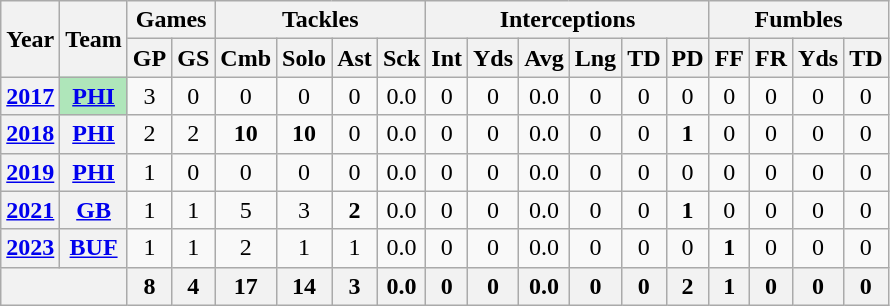<table class="wikitable" style="text-align:center;">
<tr>
<th rowspan="2">Year</th>
<th rowspan="2">Team</th>
<th colspan="2">Games</th>
<th colspan="4">Tackles</th>
<th colspan="6">Interceptions</th>
<th colspan="4">Fumbles</th>
</tr>
<tr>
<th>GP</th>
<th>GS</th>
<th>Cmb</th>
<th>Solo</th>
<th>Ast</th>
<th>Sck</th>
<th>Int</th>
<th>Yds</th>
<th>Avg</th>
<th>Lng</th>
<th>TD</th>
<th>PD</th>
<th>FF</th>
<th>FR</th>
<th>Yds</th>
<th>TD</th>
</tr>
<tr>
<th><a href='#'>2017</a></th>
<th style="background:#afe6ba;"><a href='#'>PHI</a></th>
<td>3</td>
<td>0</td>
<td>0</td>
<td>0</td>
<td>0</td>
<td>0.0</td>
<td>0</td>
<td>0</td>
<td>0.0</td>
<td>0</td>
<td>0</td>
<td>0</td>
<td>0</td>
<td>0</td>
<td>0</td>
<td>0</td>
</tr>
<tr>
<th><a href='#'>2018</a></th>
<th><a href='#'>PHI</a></th>
<td>2</td>
<td>2</td>
<td><strong>10</strong></td>
<td><strong>10</strong></td>
<td>0</td>
<td>0.0</td>
<td>0</td>
<td>0</td>
<td>0.0</td>
<td>0</td>
<td>0</td>
<td><strong>1</strong></td>
<td>0</td>
<td>0</td>
<td>0</td>
<td>0</td>
</tr>
<tr>
<th><a href='#'>2019</a></th>
<th><a href='#'>PHI</a></th>
<td>1</td>
<td>0</td>
<td>0</td>
<td>0</td>
<td>0</td>
<td>0.0</td>
<td>0</td>
<td>0</td>
<td>0.0</td>
<td>0</td>
<td>0</td>
<td>0</td>
<td>0</td>
<td>0</td>
<td>0</td>
<td>0</td>
</tr>
<tr>
<th><a href='#'>2021</a></th>
<th><a href='#'>GB</a></th>
<td>1</td>
<td>1</td>
<td>5</td>
<td>3</td>
<td><strong>2</strong></td>
<td>0.0</td>
<td>0</td>
<td>0</td>
<td>0.0</td>
<td>0</td>
<td>0</td>
<td><strong>1</strong></td>
<td>0</td>
<td>0</td>
<td>0</td>
<td>0</td>
</tr>
<tr>
<th><a href='#'>2023</a></th>
<th><a href='#'>BUF</a></th>
<td>1</td>
<td>1</td>
<td>2</td>
<td>1</td>
<td>1</td>
<td>0.0</td>
<td>0</td>
<td>0</td>
<td>0.0</td>
<td>0</td>
<td>0</td>
<td>0</td>
<td><strong>1</strong></td>
<td>0</td>
<td>0</td>
<td>0</td>
</tr>
<tr>
<th colspan="2"></th>
<th>8</th>
<th>4</th>
<th>17</th>
<th>14</th>
<th>3</th>
<th>0.0</th>
<th>0</th>
<th>0</th>
<th>0.0</th>
<th>0</th>
<th>0</th>
<th>2</th>
<th>1</th>
<th>0</th>
<th>0</th>
<th>0</th>
</tr>
</table>
